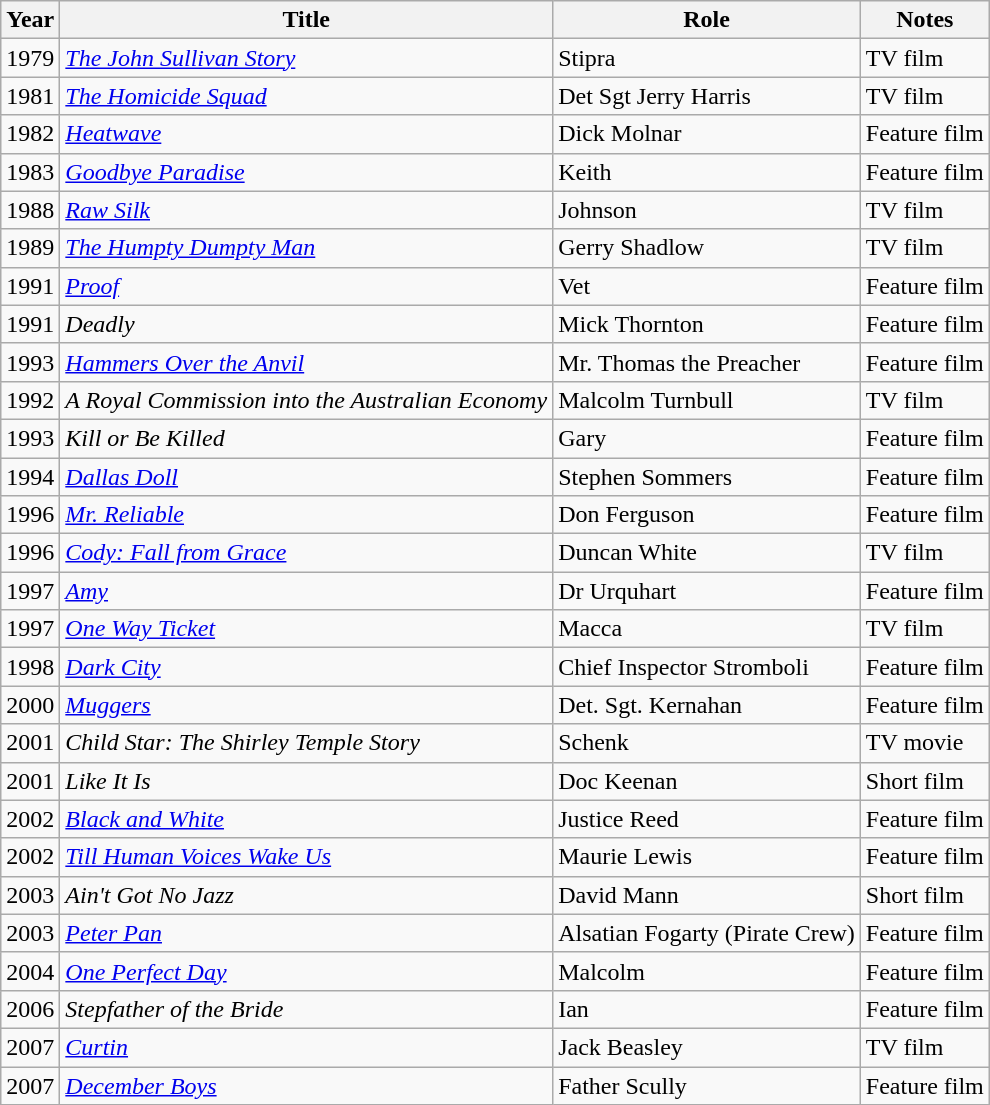<table class="wikitable">
<tr>
<th>Year</th>
<th>Title</th>
<th>Role</th>
<th>Notes</th>
</tr>
<tr>
<td>1979</td>
<td><em><a href='#'>The John Sullivan Story</a></em></td>
<td>Stipra</td>
<td>TV film</td>
</tr>
<tr>
<td>1981</td>
<td><em><a href='#'>The Homicide Squad</a></em></td>
<td>Det Sgt Jerry Harris</td>
<td>TV film</td>
</tr>
<tr>
<td>1982</td>
<td><em><a href='#'>Heatwave</a></em></td>
<td>Dick Molnar</td>
<td>Feature film</td>
</tr>
<tr>
<td>1983</td>
<td><em><a href='#'>Goodbye Paradise</a></em></td>
<td>Keith</td>
<td>Feature film</td>
</tr>
<tr>
<td>1988</td>
<td><em><a href='#'>Raw Silk</a></em></td>
<td>Johnson</td>
<td>TV film</td>
</tr>
<tr>
<td>1989</td>
<td><em><a href='#'>The Humpty Dumpty Man</a></em></td>
<td>Gerry Shadlow</td>
<td>TV film</td>
</tr>
<tr>
<td>1991</td>
<td><em><a href='#'>Proof</a></em></td>
<td>Vet</td>
<td>Feature film</td>
</tr>
<tr>
<td>1991</td>
<td><em>Deadly</em></td>
<td>Mick Thornton</td>
<td>Feature film</td>
</tr>
<tr>
<td>1993</td>
<td><em><a href='#'>Hammers Over the Anvil</a></em></td>
<td>Mr. Thomas the Preacher</td>
<td>Feature film</td>
</tr>
<tr>
<td>1992</td>
<td><em>A Royal Commission into the Australian Economy</em></td>
<td>Malcolm Turnbull</td>
<td>TV film</td>
</tr>
<tr>
<td>1993</td>
<td><em>Kill or Be Killed</em></td>
<td>Gary</td>
<td>Feature film</td>
</tr>
<tr>
<td>1994</td>
<td><em><a href='#'>Dallas Doll</a></em></td>
<td>Stephen Sommers</td>
<td>Feature film</td>
</tr>
<tr>
<td>1996</td>
<td><em><a href='#'>Mr. Reliable</a></em></td>
<td>Don Ferguson</td>
<td>Feature film</td>
</tr>
<tr>
<td>1996</td>
<td><em><a href='#'>Cody: Fall from Grace</a></em></td>
<td>Duncan White</td>
<td>TV film</td>
</tr>
<tr>
<td>1997</td>
<td><em><a href='#'>Amy</a></em></td>
<td>Dr Urquhart</td>
<td>Feature film</td>
</tr>
<tr>
<td>1997</td>
<td><em><a href='#'>One Way Ticket</a></em></td>
<td>Macca</td>
<td>TV film</td>
</tr>
<tr>
<td>1998</td>
<td><em><a href='#'>Dark City</a></em></td>
<td>Chief Inspector Stromboli</td>
<td>Feature film</td>
</tr>
<tr>
<td>2000</td>
<td><em><a href='#'>Muggers</a></em></td>
<td>Det. Sgt. Kernahan</td>
<td>Feature film</td>
</tr>
<tr>
<td>2001</td>
<td><em>Child Star: The Shirley Temple Story</em></td>
<td>Schenk</td>
<td>TV movie</td>
</tr>
<tr>
<td>2001</td>
<td><em>Like It Is</em></td>
<td>Doc Keenan</td>
<td>Short film</td>
</tr>
<tr>
<td>2002</td>
<td><em><a href='#'>Black and White</a></em></td>
<td>Justice Reed</td>
<td>Feature film</td>
</tr>
<tr>
<td>2002</td>
<td><em><a href='#'>Till Human Voices Wake Us</a></em></td>
<td>Maurie Lewis</td>
<td>Feature film</td>
</tr>
<tr>
<td>2003</td>
<td><em>Ain't Got No Jazz</em></td>
<td>David Mann</td>
<td>Short film</td>
</tr>
<tr>
<td>2003</td>
<td><em><a href='#'>Peter Pan</a></em></td>
<td>Alsatian Fogarty (Pirate Crew)</td>
<td>Feature film</td>
</tr>
<tr>
<td>2004</td>
<td><em><a href='#'>One Perfect Day</a></em></td>
<td>Malcolm</td>
<td>Feature film</td>
</tr>
<tr>
<td>2006</td>
<td><em>Stepfather of the Bride</em></td>
<td>Ian</td>
<td>Feature film</td>
</tr>
<tr>
<td>2007</td>
<td><em><a href='#'>Curtin</a></em></td>
<td>Jack Beasley</td>
<td>TV film</td>
</tr>
<tr>
<td>2007</td>
<td><em><a href='#'>December Boys</a></em></td>
<td>Father Scully</td>
<td>Feature film</td>
</tr>
</table>
